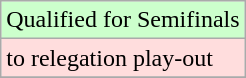<table class="wikitable">
<tr width=10px bgcolor="#ccffcc">
<td>Qualified for Semifinals</td>
</tr>
<tr width=10px bgcolor="#ffdddd">
<td>to relegation play-out</td>
</tr>
<tr>
</tr>
</table>
